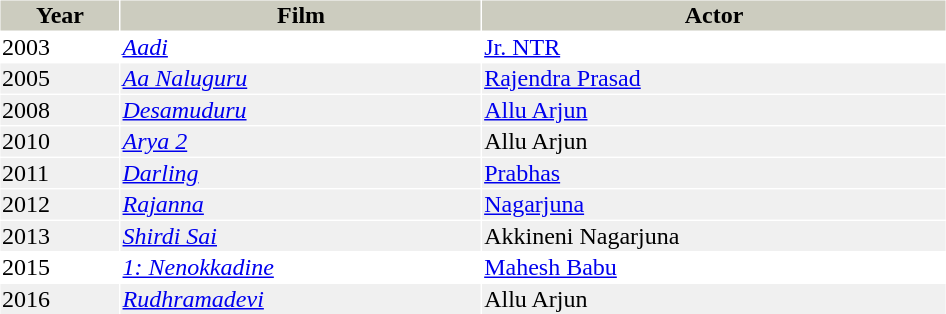<table cellspacing="1" cellpadding="1" border="0" style="width:50%;">
<tr style="background:#ccccbf;">
<th>Year</th>
<th>Film</th>
<th>Actor</th>
</tr>
<tr>
<td>2003</td>
<td><em><a href='#'>Aadi</a></em></td>
<td><a href='#'>Jr. NTR</a></td>
</tr>
<tr style="background:#f0f0f0;">
<td>2005</td>
<td><em><a href='#'>Aa Naluguru</a></em></td>
<td><a href='#'>Rajendra Prasad</a></td>
</tr>
<tr style="background:#f0f0f0;">
<td>2008</td>
<td><em><a href='#'>Desamuduru</a></em></td>
<td><a href='#'>Allu Arjun</a></td>
</tr>
<tr style="background:#f0f0f0;">
<td>2010</td>
<td><em><a href='#'>Arya 2</a></em></td>
<td>Allu Arjun</td>
</tr>
<tr style="background:#f0f0f0;">
<td>2011</td>
<td><em><a href='#'>Darling</a></em></td>
<td><a href='#'>Prabhas</a></td>
</tr>
<tr style="background:#f0f0f0;">
<td>2012</td>
<td><em><a href='#'>Rajanna</a></em></td>
<td><a href='#'>Nagarjuna</a></td>
</tr>
<tr style="background:#f0f0f0;">
<td>2013</td>
<td><em><a href='#'>Shirdi Sai</a></em></td>
<td>Akkineni Nagarjuna</td>
</tr>
<tr>
<td>2015</td>
<td><em><a href='#'>1: Nenokkadine</a></em></td>
<td><a href='#'>Mahesh Babu</a></td>
</tr>
<tr style="background:#f0f0f0;">
<td>2016</td>
<td><em><a href='#'>Rudhramadevi</a></em></td>
<td>Allu Arjun</td>
</tr>
</table>
